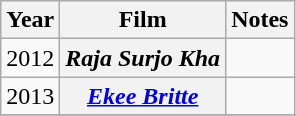<table class="wikitable sortable">
<tr>
<th>Year</th>
<th>Film</th>
<th>Notes</th>
</tr>
<tr>
<td>2012</td>
<th><em>Raja Surjo Kha</em></th>
<td></td>
</tr>
<tr>
<td>2013</td>
<th><em><a href='#'>Ekee Britte</a></em></th>
<td></td>
</tr>
<tr>
</tr>
</table>
